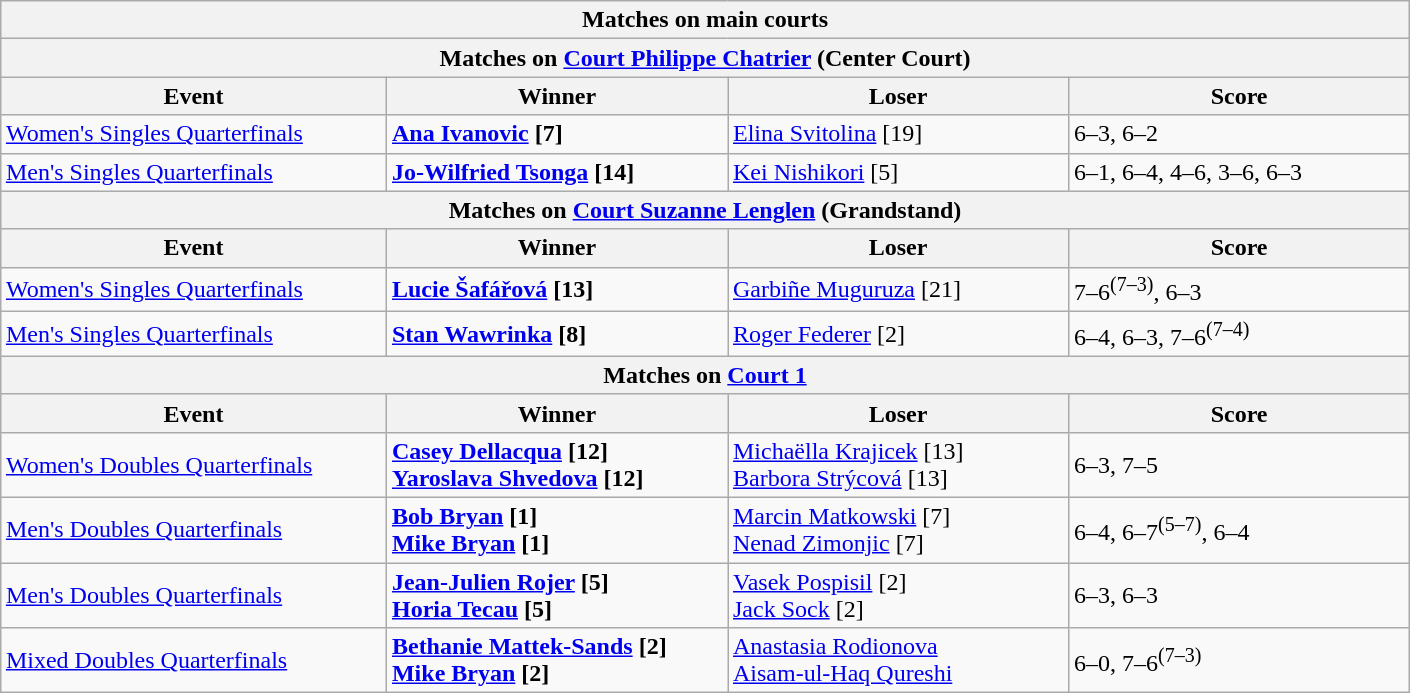<table class="wikitable collapsible uncollapsed" style=margin:auto>
<tr>
<th colspan=4 style=white-space:nowrap>Matches on main courts</th>
</tr>
<tr>
<th colspan=4><strong>Matches on <a href='#'>Court Philippe Chatrier</a> (Center Court)</strong></th>
</tr>
<tr>
<th width=250>Event</th>
<th width=220>Winner</th>
<th width=220>Loser</th>
<th width=220>Score</th>
</tr>
<tr>
<td><a href='#'>Women's Singles Quarterfinals</a></td>
<td><strong> <a href='#'>Ana Ivanovic</a> [7]</strong></td>
<td> <a href='#'>Elina Svitolina</a> [19]</td>
<td>6–3, 6–2</td>
</tr>
<tr>
<td><a href='#'>Men's Singles Quarterfinals</a></td>
<td><strong> <a href='#'>Jo-Wilfried Tsonga</a> [14]</strong></td>
<td> <a href='#'>Kei Nishikori</a> [5]</td>
<td>6–1, 6–4, 4–6, 3–6, 6–3</td>
</tr>
<tr>
<th colspan=4><strong>Matches on <a href='#'>Court Suzanne Lenglen</a> (Grandstand)</strong></th>
</tr>
<tr>
<th width=250>Event</th>
<th width=220>Winner</th>
<th width=220>Loser</th>
<th width=220>Score</th>
</tr>
<tr>
<td><a href='#'>Women's Singles Quarterfinals</a></td>
<td><strong> <a href='#'>Lucie Šafářová</a> [13]</strong></td>
<td> <a href='#'>Garbiñe Muguruza</a> [21]</td>
<td>7–6<sup>(7–3)</sup>, 6–3</td>
</tr>
<tr>
<td><a href='#'>Men's Singles Quarterfinals</a></td>
<td><strong> <a href='#'>Stan Wawrinka</a> [8]</strong></td>
<td> <a href='#'>Roger Federer</a> [2]</td>
<td>6–4, 6–3, 7–6<sup>(7–4)</sup></td>
</tr>
<tr>
<th colspan=4><strong>Matches on <a href='#'>Court 1</a></strong></th>
</tr>
<tr>
<th width=250>Event</th>
<th width=220>Winner</th>
<th width=220>Loser</th>
<th width=220>Score</th>
</tr>
<tr>
<td><a href='#'>Women's Doubles Quarterfinals</a></td>
<td><strong> <a href='#'>Casey Dellacqua</a> [12]</strong> <br> <strong> <a href='#'>Yaroslava Shvedova</a> [12]</strong></td>
<td> <a href='#'>Michaëlla Krajicek</a> [13] <br>  <a href='#'>Barbora Strýcová</a> [13]</td>
<td>6–3, 7–5</td>
</tr>
<tr>
<td><a href='#'>Men's Doubles Quarterfinals</a></td>
<td><strong> <a href='#'>Bob Bryan</a> [1]</strong> <br> <strong> <a href='#'>Mike Bryan</a> [1]</strong></td>
<td> <a href='#'>Marcin Matkowski</a> [7] <br>  <a href='#'>Nenad Zimonjic</a> [7]</td>
<td>6–4, 6–7<sup>(5–7)</sup>, 6–4</td>
</tr>
<tr>
<td><a href='#'>Men's Doubles Quarterfinals</a></td>
<td><strong> <a href='#'>Jean-Julien Rojer</a> [5]</strong> <br>  <strong><a href='#'>Horia Tecau</a> [5]</strong></td>
<td> <a href='#'>Vasek Pospisil</a> [2] <br>  <a href='#'>Jack Sock</a> [2]</td>
<td>6–3, 6–3</td>
</tr>
<tr>
<td><a href='#'>Mixed Doubles Quarterfinals</a></td>
<td><strong> <a href='#'>Bethanie Mattek-Sands</a> [2]</strong><br> <strong> <a href='#'>Mike Bryan</a> [2]</strong></td>
<td> <a href='#'>Anastasia Rodionova</a><br>  <a href='#'>Aisam-ul-Haq Qureshi</a></td>
<td>6–0, 7–6<sup>(7–3)</sup></td>
</tr>
</table>
